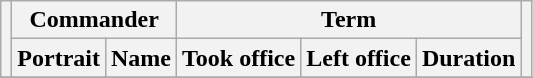<table class="wikitable" style="text-align:center;">
<tr>
<th rowspan=2></th>
<th colspan=2>Commander</th>
<th colspan=3>Term</th>
<th rowspan=2></th>
</tr>
<tr>
<th>Portrait</th>
<th>Name</th>
<th>Took office</th>
<th>Left office</th>
<th>Duration</th>
</tr>
<tr>
</tr>
</table>
